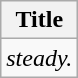<table class="wikitable">
<tr>
<th>Title</th>
</tr>
<tr>
<td><em>steady.</em></td>
</tr>
</table>
